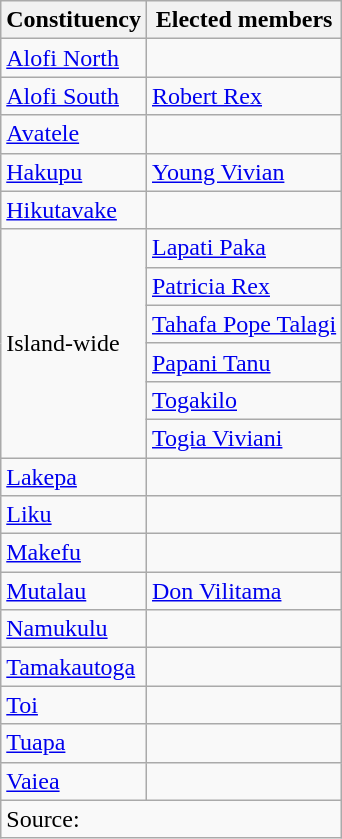<table class=wikitable>
<tr>
<th>Constituency</th>
<th>Elected members</th>
</tr>
<tr>
<td><a href='#'>Alofi North</a></td>
<td></td>
</tr>
<tr>
<td><a href='#'>Alofi South</a></td>
<td><a href='#'>Robert Rex</a></td>
</tr>
<tr>
<td><a href='#'>Avatele</a></td>
<td></td>
</tr>
<tr>
<td><a href='#'>Hakupu</a></td>
<td><a href='#'>Young Vivian</a></td>
</tr>
<tr>
<td><a href='#'>Hikutavake</a></td>
<td></td>
</tr>
<tr>
<td rowspan=6>Island-wide</td>
<td><a href='#'>Lapati Paka</a></td>
</tr>
<tr>
<td><a href='#'>Patricia Rex</a></td>
</tr>
<tr>
<td><a href='#'>Tahafa Pope Talagi</a></td>
</tr>
<tr>
<td><a href='#'>Papani Tanu</a></td>
</tr>
<tr>
<td><a href='#'>Togakilo</a></td>
</tr>
<tr>
<td><a href='#'>Togia Viviani</a></td>
</tr>
<tr>
<td><a href='#'>Lakepa</a></td>
<td></td>
</tr>
<tr>
<td><a href='#'>Liku</a></td>
<td></td>
</tr>
<tr>
<td><a href='#'>Makefu</a></td>
<td></td>
</tr>
<tr>
<td><a href='#'>Mutalau</a></td>
<td><a href='#'>Don Vilitama</a></td>
</tr>
<tr>
<td><a href='#'>Namukulu</a></td>
<td></td>
</tr>
<tr>
<td><a href='#'>Tamakautoga</a></td>
<td></td>
</tr>
<tr>
<td><a href='#'>Toi</a></td>
<td></td>
</tr>
<tr>
<td><a href='#'>Tuapa</a></td>
<td></td>
</tr>
<tr>
<td><a href='#'>Vaiea</a></td>
<td></td>
</tr>
<tr>
<td colspan=2>Source: </td>
</tr>
</table>
